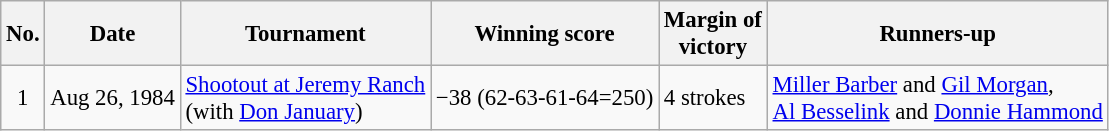<table class="wikitable" style="font-size:95%;">
<tr>
<th>No.</th>
<th>Date</th>
<th>Tournament</th>
<th>Winning score</th>
<th>Margin of<br>victory</th>
<th>Runners-up</th>
</tr>
<tr>
<td align=center>1</td>
<td align=right>Aug 26, 1984</td>
<td><a href='#'>Shootout at Jeremy Ranch</a><br>(with  <a href='#'>Don January</a>)</td>
<td>−38 (62-63-61-64=250)</td>
<td>4 strokes</td>
<td> <a href='#'>Miller Barber</a> and  <a href='#'>Gil Morgan</a>,<br> <a href='#'>Al Besselink</a> and  <a href='#'>Donnie Hammond</a></td>
</tr>
</table>
